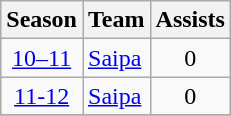<table class="wikitable" style="text-align: center;">
<tr>
<th>Season</th>
<th>Team</th>
<th>Assists</th>
</tr>
<tr>
<td><a href='#'>10–11</a></td>
<td align="left"><a href='#'>Saipa</a></td>
<td>0</td>
</tr>
<tr>
<td><a href='#'>11-12</a></td>
<td align="left"><a href='#'>Saipa</a></td>
<td>0</td>
</tr>
<tr>
</tr>
</table>
